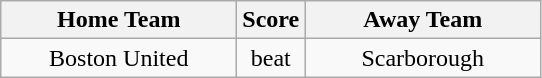<table class="wikitable" style="text-align:center">
<tr>
<th width=150>Home Team</th>
<th width=20>Score</th>
<th width=150>Away Team</th>
</tr>
<tr>
<td>Boston United</td>
<td>beat</td>
<td>Scarborough</td>
</tr>
</table>
